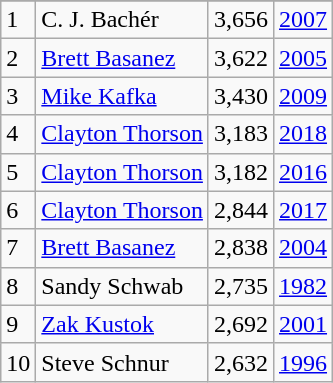<table class="wikitable">
<tr>
</tr>
<tr>
<td>1</td>
<td>C. J. Bachér</td>
<td>3,656</td>
<td><a href='#'>2007</a></td>
</tr>
<tr>
<td>2</td>
<td><a href='#'>Brett Basanez</a></td>
<td>3,622</td>
<td><a href='#'>2005</a></td>
</tr>
<tr>
<td>3</td>
<td><a href='#'>Mike Kafka</a></td>
<td>3,430</td>
<td><a href='#'>2009</a></td>
</tr>
<tr>
<td>4</td>
<td><a href='#'>Clayton Thorson</a></td>
<td>3,183</td>
<td><a href='#'>2018</a></td>
</tr>
<tr>
<td>5</td>
<td><a href='#'>Clayton Thorson</a></td>
<td>3,182</td>
<td><a href='#'>2016</a></td>
</tr>
<tr>
<td>6</td>
<td><a href='#'>Clayton Thorson</a></td>
<td>2,844</td>
<td><a href='#'>2017</a></td>
</tr>
<tr>
<td>7</td>
<td><a href='#'>Brett Basanez</a></td>
<td>2,838</td>
<td><a href='#'>2004</a></td>
</tr>
<tr>
<td>8</td>
<td>Sandy Schwab</td>
<td>2,735</td>
<td><a href='#'>1982</a></td>
</tr>
<tr>
<td>9</td>
<td><a href='#'>Zak Kustok</a></td>
<td>2,692</td>
<td><a href='#'>2001</a></td>
</tr>
<tr>
<td>10</td>
<td>Steve Schnur</td>
<td>2,632</td>
<td><a href='#'>1996</a></td>
</tr>
</table>
